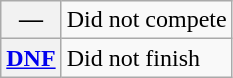<table class="wikitable">
<tr>
<th scope="row">—</th>
<td>Did not compete</td>
</tr>
<tr>
<th scope="row"><a href='#'>DNF</a></th>
<td>Did not finish</td>
</tr>
</table>
